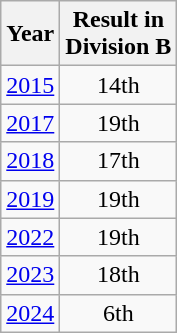<table class="wikitable" style="text-align:center">
<tr>
<th>Year</th>
<th>Result in<br>Division B</th>
</tr>
<tr>
<td><a href='#'>2015</a></td>
<td>14th</td>
</tr>
<tr>
<td><a href='#'>2017</a></td>
<td>19th</td>
</tr>
<tr>
<td><a href='#'>2018</a></td>
<td>17th</td>
</tr>
<tr>
<td><a href='#'>2019</a></td>
<td>19th</td>
</tr>
<tr>
<td><a href='#'>2022</a></td>
<td>19th</td>
</tr>
<tr>
<td><a href='#'>2023</a></td>
<td>18th</td>
</tr>
<tr>
<td><a href='#'>2024</a></td>
<td>6th</td>
</tr>
</table>
